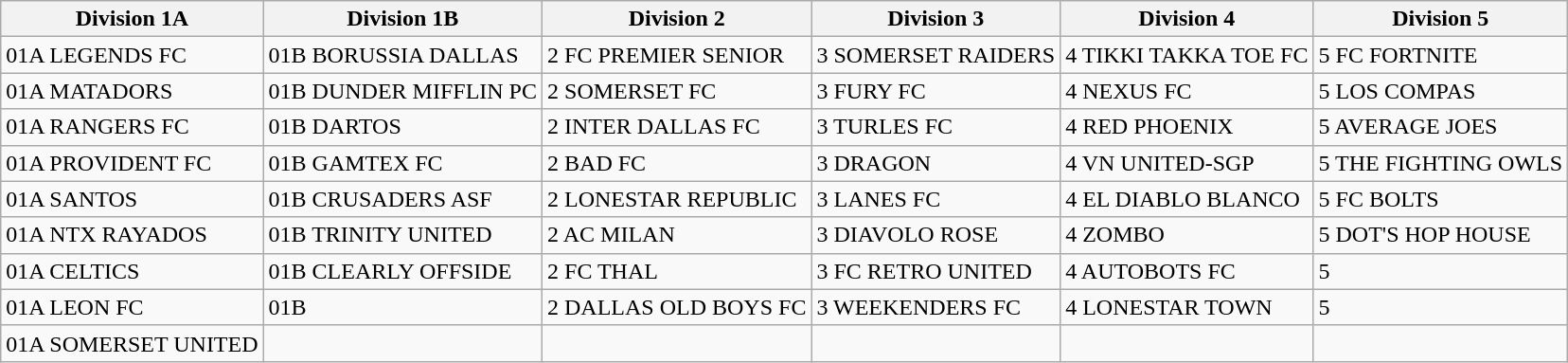<table class="wikitable">
<tr>
<th>Division 1A</th>
<th>Division 1B</th>
<th>Division 2</th>
<th>Division 3</th>
<th>Division 4</th>
<th>Division 5</th>
</tr>
<tr>
<td>01A LEGENDS FC</td>
<td>01B BORUSSIA DALLAS</td>
<td>2 FC PREMIER SENIOR</td>
<td>3 SOMERSET RAIDERS</td>
<td>4 TIKKI TAKKA TOE FC</td>
<td>5 FC FORTNITE</td>
</tr>
<tr>
<td>01A MATADORS</td>
<td>01B DUNDER MIFFLIN PC</td>
<td>2 SOMERSET FC</td>
<td>3 FURY FC</td>
<td>4 NEXUS FC</td>
<td>5 LOS COMPAS</td>
</tr>
<tr>
<td>01A RANGERS FC</td>
<td>01B DARTOS</td>
<td>2 INTER DALLAS FC</td>
<td>3 TURLES FC</td>
<td>4 RED PHOENIX</td>
<td>5 AVERAGE JOES</td>
</tr>
<tr>
<td>01A PROVIDENT FC</td>
<td>01B GAMTEX FC</td>
<td>2 BAD FC</td>
<td>3 DRAGON</td>
<td>4 VN UNITED-SGP</td>
<td>5 THE FIGHTING OWLS</td>
</tr>
<tr>
<td>01A SANTOS</td>
<td>01B CRUSADERS ASF</td>
<td>2 LONESTAR REPUBLIC</td>
<td>3 LANES FC</td>
<td>4 EL DIABLO BLANCO</td>
<td>5 FC BOLTS</td>
</tr>
<tr>
<td>01A NTX RAYADOS</td>
<td>01B TRINITY UNITED</td>
<td>2 AC MILAN</td>
<td>3 DIAVOLO ROSE</td>
<td>4 ZOMBO</td>
<td>5 DOT'S HOP HOUSE</td>
</tr>
<tr>
<td>01A CELTICS</td>
<td>01B CLEARLY OFFSIDE</td>
<td>2 FC THAL</td>
<td>3 FC RETRO UNITED</td>
<td>4 AUTOBOTS FC</td>
<td>5</td>
</tr>
<tr>
<td>01A LEON FC</td>
<td>01B</td>
<td>2 DALLAS OLD BOYS FC</td>
<td>3 WEEKENDERS FC</td>
<td>4 LONESTAR TOWN</td>
<td>5</td>
</tr>
<tr>
<td>01A SOMERSET UNITED</td>
<td></td>
<td></td>
<td></td>
<td></td>
<td></td>
</tr>
</table>
